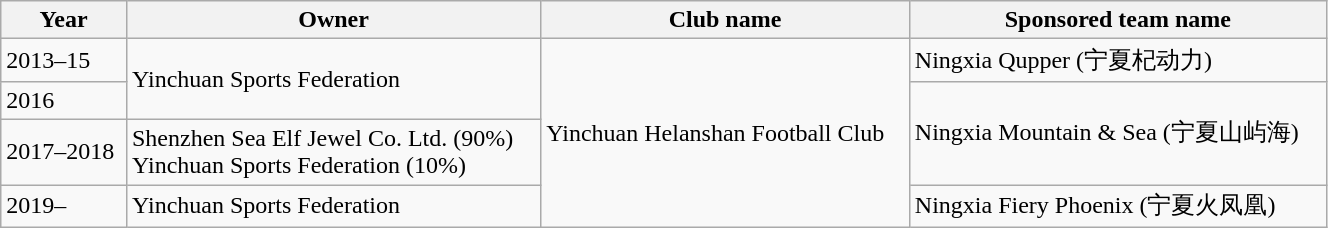<table class="wikitable" border="1" width=70%>
<tr>
<th>Year</th>
<th>Owner</th>
<th>Club name</th>
<th>Sponsored team name</th>
</tr>
<tr>
<td>2013–15</td>
<td rowspan="2">Yinchuan Sports Federation</td>
<td rowspan="4">Yinchuan Helanshan Football Club</td>
<td>Ningxia Qupper (宁夏杞动力)</td>
</tr>
<tr>
<td>2016</td>
<td rowspan="2">Ningxia Mountain & Sea (宁夏山屿海)</td>
</tr>
<tr>
<td>2017–2018</td>
<td>Shenzhen Sea Elf Jewel Co. Ltd. (90%)<br>Yinchuan Sports Federation (10%)</td>
</tr>
<tr>
<td>2019–</td>
<td>Yinchuan Sports Federation</td>
<td>Ningxia Fiery Phoenix (宁夏火凤凰)</td>
</tr>
</table>
